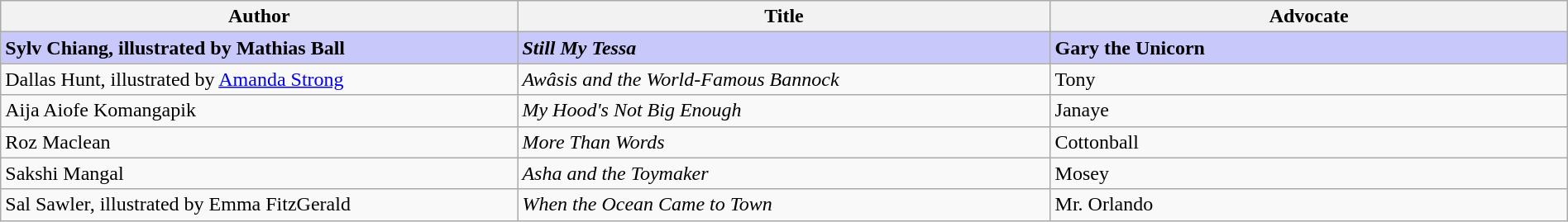<table class="wikitable" style="width:100%;">
<tr>
<th width=33%>Author</th>
<th width=34%>Title</th>
<th width=34%>Advocate</th>
</tr>
<tr>
<td style="background:#C8C8FA"><strong>Sylv Chiang, illustrated by Mathias Ball</strong></td>
<td style="background:#C8C8FA"><strong><em>Still My Tessa</em></strong></td>
<td style="background:#C8C8FA"><strong>Gary the Unicorn</strong></td>
</tr>
<tr>
<td>Dallas Hunt, illustrated by <a href='#'>Amanda Strong</a></td>
<td><em>Awâsis and the World-Famous Bannock</em></td>
<td>Tony</td>
</tr>
<tr>
<td>Aija Aiofe Komangapik</td>
<td><em>My Hood's Not Big Enough</em></td>
<td>Janaye</td>
</tr>
<tr>
<td>Roz Maclean</td>
<td><em>More Than Words</em></td>
<td>Cottonball</td>
</tr>
<tr>
<td>Sakshi Mangal</td>
<td><em>Asha and the Toymaker</em></td>
<td>Mosey</td>
</tr>
<tr>
<td>Sal Sawler, illustrated by Emma FitzGerald</td>
<td><em>When the Ocean Came to Town</em></td>
<td>Mr. Orlando</td>
</tr>
</table>
